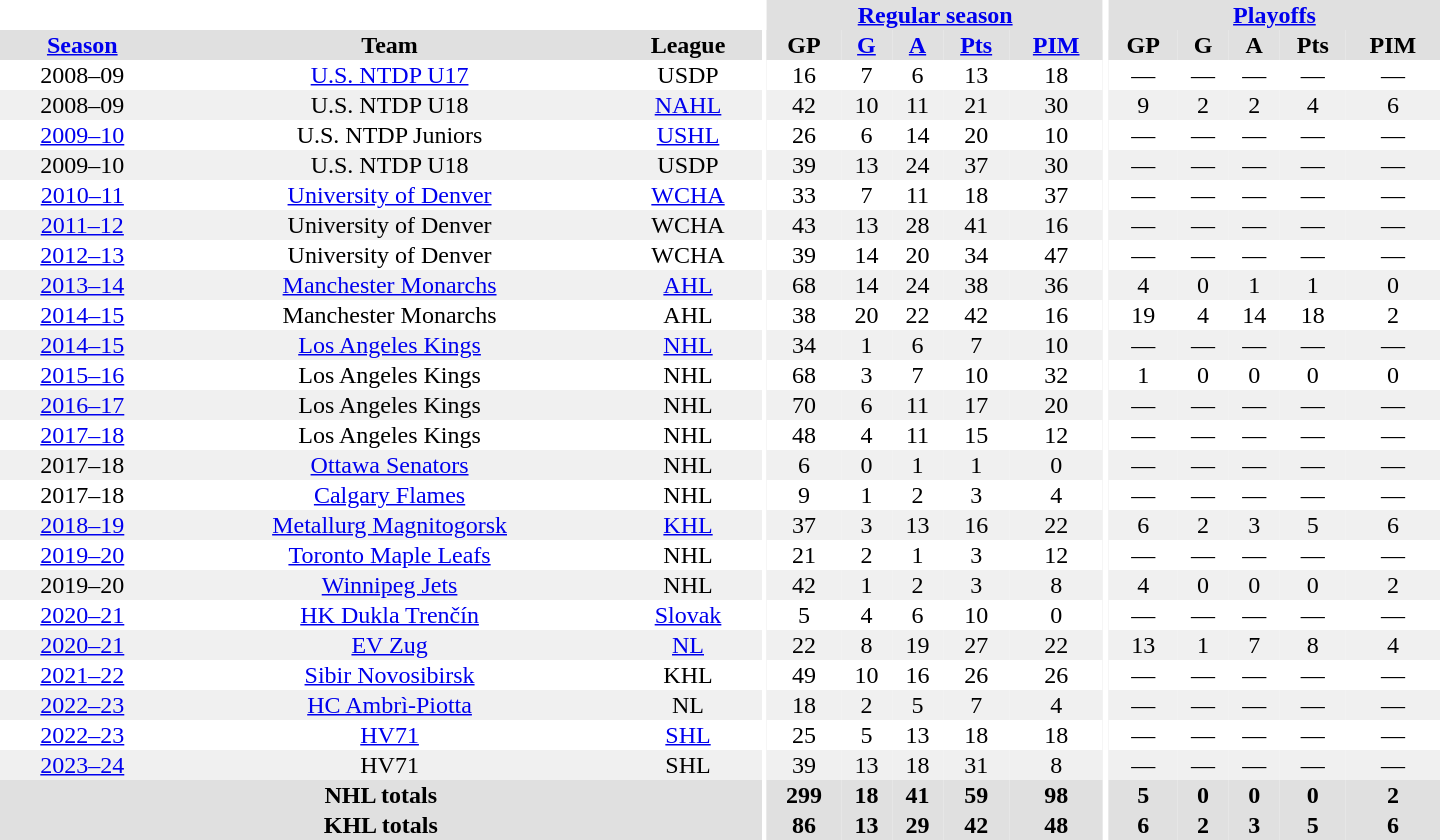<table border="0" cellpadding="1" cellspacing="0" style="text-align:center; width:60em">
<tr bgcolor="#e0e0e0">
<th colspan="3" bgcolor="#ffffff"></th>
<th rowspan="99" bgcolor="#ffffff"></th>
<th colspan="5"><a href='#'>Regular season</a></th>
<th rowspan="99" bgcolor="#ffffff"></th>
<th colspan="5"><a href='#'>Playoffs</a></th>
</tr>
<tr bgcolor="#e0e0e0">
<th><a href='#'>Season</a></th>
<th>Team</th>
<th>League</th>
<th>GP</th>
<th><a href='#'>G</a></th>
<th><a href='#'>A</a></th>
<th><a href='#'>Pts</a></th>
<th><a href='#'>PIM</a></th>
<th>GP</th>
<th>G</th>
<th>A</th>
<th>Pts</th>
<th>PIM</th>
</tr>
<tr>
<td>2008–09</td>
<td><a href='#'>U.S. NTDP U17</a></td>
<td>USDP</td>
<td>16</td>
<td>7</td>
<td>6</td>
<td>13</td>
<td>18</td>
<td>—</td>
<td>—</td>
<td>—</td>
<td>—</td>
<td>—</td>
</tr>
<tr bgcolor="#f0f0f0">
<td>2008–09</td>
<td>U.S. NTDP U18</td>
<td><a href='#'>NAHL</a></td>
<td>42</td>
<td>10</td>
<td>11</td>
<td>21</td>
<td>30</td>
<td>9</td>
<td>2</td>
<td>2</td>
<td>4</td>
<td>6</td>
</tr>
<tr>
<td><a href='#'>2009–10</a></td>
<td>U.S. NTDP Juniors</td>
<td><a href='#'>USHL</a></td>
<td>26</td>
<td>6</td>
<td>14</td>
<td>20</td>
<td>10</td>
<td>—</td>
<td>—</td>
<td>—</td>
<td>—</td>
<td>—</td>
</tr>
<tr bgcolor="#f0f0f0">
<td>2009–10</td>
<td>U.S. NTDP U18</td>
<td>USDP</td>
<td>39</td>
<td>13</td>
<td>24</td>
<td>37</td>
<td>30</td>
<td>—</td>
<td>—</td>
<td>—</td>
<td>—</td>
<td>—</td>
</tr>
<tr>
<td><a href='#'>2010–11</a></td>
<td><a href='#'>University of Denver</a></td>
<td><a href='#'>WCHA</a></td>
<td>33</td>
<td>7</td>
<td>11</td>
<td>18</td>
<td>37</td>
<td>—</td>
<td>—</td>
<td>—</td>
<td>—</td>
<td>—</td>
</tr>
<tr bgcolor="#f0f0f0">
<td><a href='#'>2011–12</a></td>
<td>University of Denver</td>
<td>WCHA</td>
<td>43</td>
<td>13</td>
<td>28</td>
<td>41</td>
<td>16</td>
<td>—</td>
<td>—</td>
<td>—</td>
<td>—</td>
<td>—</td>
</tr>
<tr>
<td><a href='#'>2012–13</a></td>
<td>University of Denver</td>
<td>WCHA</td>
<td>39</td>
<td>14</td>
<td>20</td>
<td>34</td>
<td>47</td>
<td>—</td>
<td>—</td>
<td>—</td>
<td>—</td>
<td>—</td>
</tr>
<tr bgcolor="#f0f0f0">
<td><a href='#'>2013–14</a></td>
<td><a href='#'>Manchester Monarchs</a></td>
<td><a href='#'>AHL</a></td>
<td>68</td>
<td>14</td>
<td>24</td>
<td>38</td>
<td>36</td>
<td>4</td>
<td>0</td>
<td>1</td>
<td>1</td>
<td>0</td>
</tr>
<tr>
<td><a href='#'>2014–15</a></td>
<td>Manchester Monarchs</td>
<td>AHL</td>
<td>38</td>
<td>20</td>
<td>22</td>
<td>42</td>
<td>16</td>
<td>19</td>
<td>4</td>
<td>14</td>
<td>18</td>
<td>2</td>
</tr>
<tr bgcolor="#f0f0f0">
<td><a href='#'>2014–15</a></td>
<td><a href='#'>Los Angeles Kings</a></td>
<td><a href='#'>NHL</a></td>
<td>34</td>
<td>1</td>
<td>6</td>
<td>7</td>
<td>10</td>
<td>—</td>
<td>—</td>
<td>—</td>
<td>—</td>
<td>—</td>
</tr>
<tr>
<td><a href='#'>2015–16</a></td>
<td>Los Angeles Kings</td>
<td>NHL</td>
<td>68</td>
<td>3</td>
<td>7</td>
<td>10</td>
<td>32</td>
<td>1</td>
<td>0</td>
<td>0</td>
<td>0</td>
<td>0</td>
</tr>
<tr bgcolor="#f0f0f0">
<td><a href='#'>2016–17</a></td>
<td>Los Angeles Kings</td>
<td>NHL</td>
<td>70</td>
<td>6</td>
<td>11</td>
<td>17</td>
<td>20</td>
<td>—</td>
<td>—</td>
<td>—</td>
<td>—</td>
<td>—</td>
</tr>
<tr>
<td><a href='#'>2017–18</a></td>
<td>Los Angeles Kings</td>
<td>NHL</td>
<td>48</td>
<td>4</td>
<td>11</td>
<td>15</td>
<td>12</td>
<td>—</td>
<td>—</td>
<td>—</td>
<td>—</td>
<td>—</td>
</tr>
<tr bgcolor="#f0f0f0">
<td>2017–18</td>
<td><a href='#'>Ottawa Senators</a></td>
<td>NHL</td>
<td>6</td>
<td>0</td>
<td>1</td>
<td>1</td>
<td>0</td>
<td>—</td>
<td>—</td>
<td>—</td>
<td>—</td>
<td>—</td>
</tr>
<tr>
<td>2017–18</td>
<td><a href='#'>Calgary Flames</a></td>
<td>NHL</td>
<td>9</td>
<td>1</td>
<td>2</td>
<td>3</td>
<td>4</td>
<td>—</td>
<td>—</td>
<td>—</td>
<td>—</td>
<td>—</td>
</tr>
<tr bgcolor="#f0f0f0">
<td><a href='#'>2018–19</a></td>
<td><a href='#'>Metallurg Magnitogorsk</a></td>
<td><a href='#'>KHL</a></td>
<td>37</td>
<td>3</td>
<td>13</td>
<td>16</td>
<td>22</td>
<td>6</td>
<td>2</td>
<td>3</td>
<td>5</td>
<td>6</td>
</tr>
<tr>
<td><a href='#'>2019–20</a></td>
<td><a href='#'>Toronto Maple Leafs</a></td>
<td>NHL</td>
<td>21</td>
<td>2</td>
<td>1</td>
<td>3</td>
<td>12</td>
<td>—</td>
<td>—</td>
<td>—</td>
<td>—</td>
<td>—</td>
</tr>
<tr bgcolor="#f0f0f0">
<td>2019–20</td>
<td><a href='#'>Winnipeg Jets</a></td>
<td>NHL</td>
<td>42</td>
<td>1</td>
<td>2</td>
<td>3</td>
<td>8</td>
<td>4</td>
<td>0</td>
<td>0</td>
<td>0</td>
<td>2</td>
</tr>
<tr>
<td><a href='#'>2020–21</a></td>
<td><a href='#'>HK Dukla Trenčín</a></td>
<td><a href='#'>Slovak</a></td>
<td>5</td>
<td>4</td>
<td>6</td>
<td>10</td>
<td>0</td>
<td>—</td>
<td>—</td>
<td>—</td>
<td>—</td>
<td>—</td>
</tr>
<tr bgcolor="#f0f0f0">
<td><a href='#'>2020–21</a></td>
<td><a href='#'>EV Zug</a></td>
<td><a href='#'>NL</a></td>
<td>22</td>
<td>8</td>
<td>19</td>
<td>27</td>
<td>22</td>
<td>13</td>
<td>1</td>
<td>7</td>
<td>8</td>
<td>4</td>
</tr>
<tr>
<td><a href='#'>2021–22</a></td>
<td><a href='#'>Sibir Novosibirsk</a></td>
<td>KHL</td>
<td>49</td>
<td>10</td>
<td>16</td>
<td>26</td>
<td>26</td>
<td>—</td>
<td>—</td>
<td>—</td>
<td>—</td>
<td>—</td>
</tr>
<tr bgcolor="#f0f0f0">
<td><a href='#'>2022–23</a></td>
<td><a href='#'>HC Ambrì-Piotta</a></td>
<td>NL</td>
<td>18</td>
<td>2</td>
<td>5</td>
<td>7</td>
<td>4</td>
<td>—</td>
<td>—</td>
<td>—</td>
<td>—</td>
<td>—</td>
</tr>
<tr>
<td><a href='#'>2022–23</a></td>
<td><a href='#'>HV71</a></td>
<td><a href='#'>SHL</a></td>
<td>25</td>
<td>5</td>
<td>13</td>
<td>18</td>
<td>18</td>
<td>—</td>
<td>—</td>
<td>—</td>
<td>—</td>
<td>—</td>
</tr>
<tr bgcolor="#f0f0f0">
<td><a href='#'>2023–24</a></td>
<td>HV71</td>
<td>SHL</td>
<td>39</td>
<td>13</td>
<td>18</td>
<td>31</td>
<td>8</td>
<td>—</td>
<td>—</td>
<td>—</td>
<td>—</td>
<td>—</td>
</tr>
<tr bgcolor="#e0e0e0">
<th colspan="3">NHL totals</th>
<th>299</th>
<th>18</th>
<th>41</th>
<th>59</th>
<th>98</th>
<th>5</th>
<th>0</th>
<th>0</th>
<th>0</th>
<th>2</th>
</tr>
<tr bgcolor="#e0e0e0">
<th colspan="3">KHL totals</th>
<th>86</th>
<th>13</th>
<th>29</th>
<th>42</th>
<th>48</th>
<th>6</th>
<th>2</th>
<th>3</th>
<th>5</th>
<th>6</th>
</tr>
</table>
